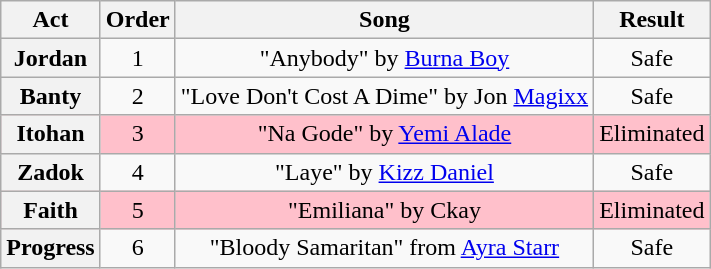<table class="wikitable plainrowheaders" style="text-align:center;">
<tr>
<th scope"col">Act</th>
<th scope"col">Order</th>
<th scope"col">Song</th>
<th scope"col">Result</th>
</tr>
<tr>
<th scope=row>Jordan</th>
<td>1</td>
<td>"Anybody" by <a href='#'>Burna Boy</a></td>
<td>Safe</td>
</tr>
<tr>
<th scope=row>Banty</th>
<td>2</td>
<td>"Love Don't Cost A Dime" by Jon <a href='#'>Magixx</a></td>
<td>Safe</td>
</tr>
<tr style="background:pink">
<th scope=row>Itohan</th>
<td>3</td>
<td>"Na Gode" by <a href='#'>Yemi Alade</a></td>
<td>Eliminated</td>
</tr>
<tr>
<th scope=row>Zadok</th>
<td>4</td>
<td>"Laye" by <a href='#'>Kizz Daniel</a></td>
<td>Safe</td>
</tr>
<tr style="background:pink">
<th scope=row>Faith</th>
<td>5</td>
<td>"Emiliana" by Ckay</td>
<td>Eliminated</td>
</tr>
<tr>
<th scope=row>Progress</th>
<td>6</td>
<td>"Bloody Samaritan" from <a href='#'>Ayra Starr</a></td>
<td>Safe</td>
</tr>
</table>
